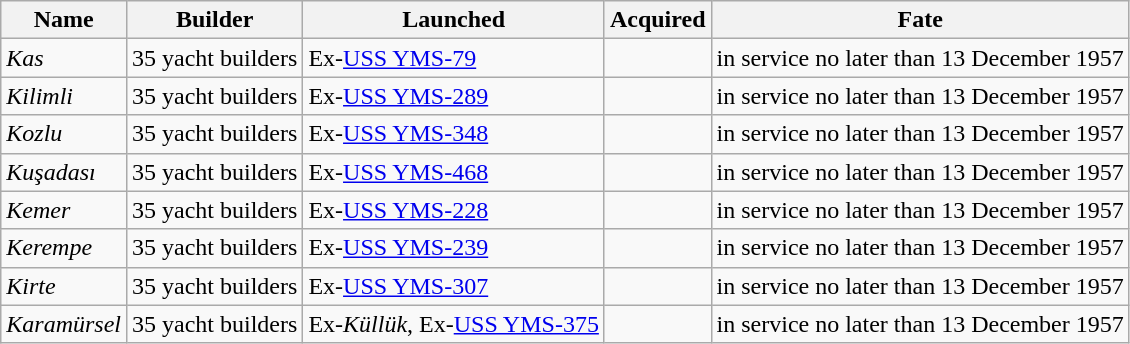<table class="wikitable">
<tr>
<th>Name</th>
<th>Builder</th>
<th>Launched</th>
<th>Acquired</th>
<th>Fate</th>
</tr>
<tr>
<td><em>Kas</em></td>
<td>35 yacht builders</td>
<td>Ex-<a href='#'>USS YMS-79</a></td>
<td></td>
<td>in service no later than 13 December 1957</td>
</tr>
<tr>
<td><em>Kilimli</em></td>
<td>35 yacht builders</td>
<td>Ex-<a href='#'>USS YMS-289</a></td>
<td></td>
<td>in service no later than 13 December 1957</td>
</tr>
<tr>
<td><em>Kozlu</em></td>
<td>35 yacht builders</td>
<td>Ex-<a href='#'>USS YMS-348</a></td>
<td></td>
<td>in service no later than 13 December 1957</td>
</tr>
<tr>
<td><em>Kuşadası</em></td>
<td>35 yacht builders</td>
<td>Ex-<a href='#'>USS YMS-468</a></td>
<td></td>
<td>in service no later than 13 December 1957</td>
</tr>
<tr>
<td><em>Kemer</em></td>
<td>35 yacht builders</td>
<td>Ex-<a href='#'>USS YMS-228</a></td>
<td></td>
<td>in service no later than 13 December 1957</td>
</tr>
<tr>
<td><em>Kerempe</em></td>
<td>35 yacht builders</td>
<td>Ex-<a href='#'>USS YMS-239</a></td>
<td></td>
<td>in service no later than 13 December 1957</td>
</tr>
<tr>
<td><em>Kirte</em></td>
<td>35 yacht builders</td>
<td>Ex-<a href='#'>USS YMS-307</a></td>
<td></td>
<td>in service no later than 13 December 1957</td>
</tr>
<tr>
<td><em>Karamürsel</em></td>
<td>35 yacht builders</td>
<td>Ex-<em>Küllük</em>, Ex-<a href='#'>USS YMS-375</a></td>
<td></td>
<td>in service no later than 13 December 1957</td>
</tr>
</table>
